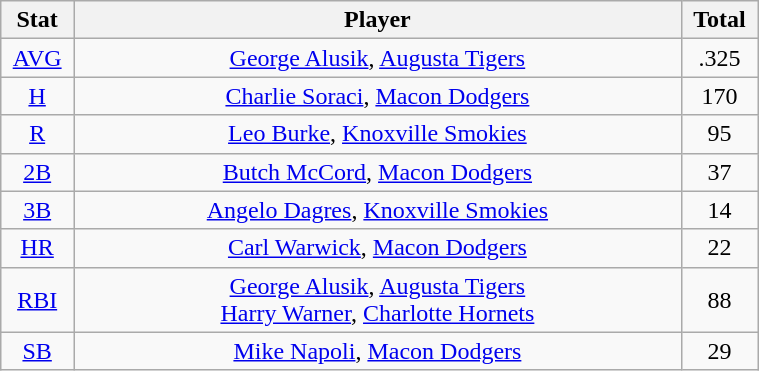<table class="wikitable" width="40%" style="text-align:center;">
<tr>
<th width="5%">Stat</th>
<th width="60%">Player</th>
<th width="5%">Total</th>
</tr>
<tr>
<td><a href='#'>AVG</a></td>
<td><a href='#'>George Alusik</a>, <a href='#'>Augusta Tigers</a></td>
<td>.325</td>
</tr>
<tr>
<td><a href='#'>H</a></td>
<td><a href='#'>Charlie Soraci</a>, <a href='#'>Macon Dodgers</a></td>
<td>170</td>
</tr>
<tr>
<td><a href='#'>R</a></td>
<td><a href='#'>Leo Burke</a>, <a href='#'>Knoxville Smokies</a></td>
<td>95</td>
</tr>
<tr>
<td><a href='#'>2B</a></td>
<td><a href='#'>Butch McCord</a>, <a href='#'>Macon Dodgers</a></td>
<td>37</td>
</tr>
<tr>
<td><a href='#'>3B</a></td>
<td><a href='#'>Angelo Dagres</a>, <a href='#'>Knoxville Smokies</a></td>
<td>14</td>
</tr>
<tr>
<td><a href='#'>HR</a></td>
<td><a href='#'>Carl Warwick</a>, <a href='#'>Macon Dodgers</a></td>
<td>22</td>
</tr>
<tr>
<td><a href='#'>RBI</a></td>
<td><a href='#'>George Alusik</a>, <a href='#'>Augusta Tigers</a> <br> <a href='#'>Harry Warner</a>, <a href='#'>Charlotte Hornets</a></td>
<td>88</td>
</tr>
<tr>
<td><a href='#'>SB</a></td>
<td><a href='#'>Mike Napoli</a>, <a href='#'>Macon Dodgers</a></td>
<td>29</td>
</tr>
</table>
